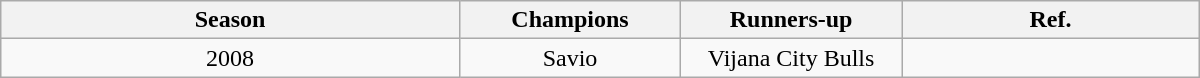<table class="wikitable sortable" width="800px" style="text-align:center;">
<tr>
<th>Season</th>
<th width="140">Champions</th>
<th width="140">Runners-up</th>
<th>Ref.</th>
</tr>
<tr>
<td>2008</td>
<td>Savio</td>
<td>Vijana City Bulls</td>
<td></td>
</tr>
</table>
